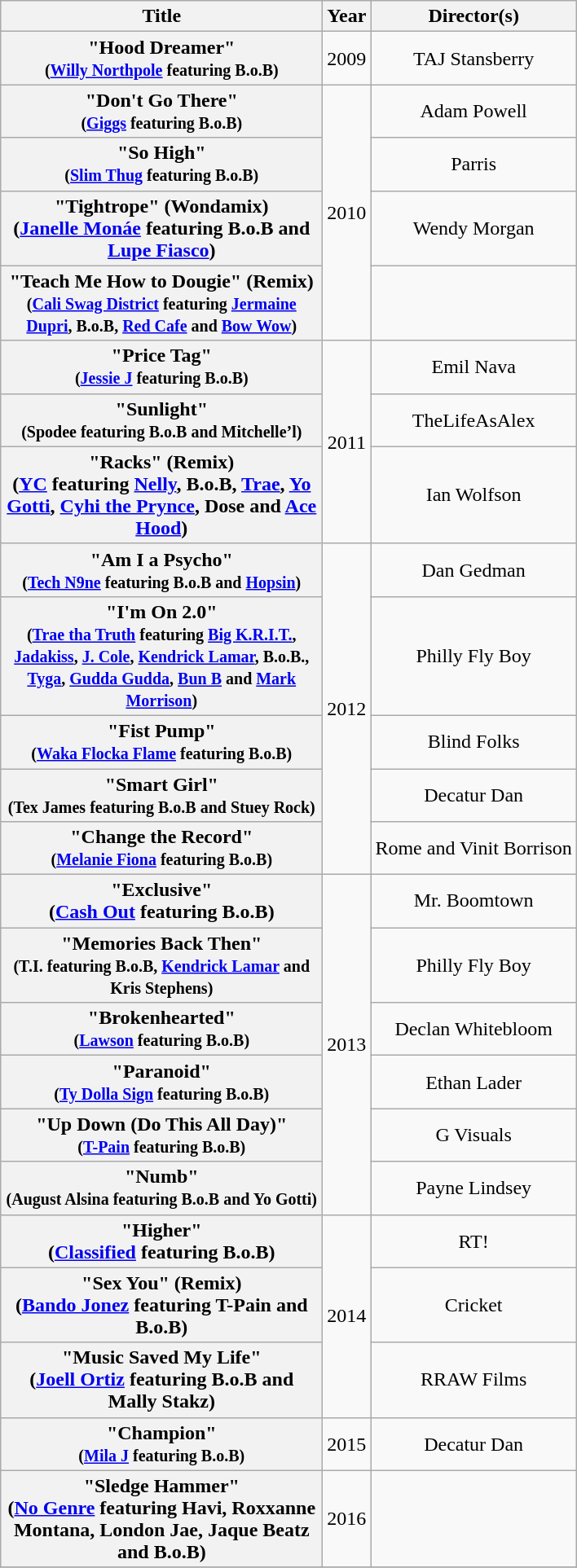<table class="wikitable plainrowheaders" style="text-align:center;">
<tr>
<th scope="col" style="width:16em;">Title</th>
<th scope="col">Year</th>
<th scope="col">Director(s)</th>
</tr>
<tr>
<th scope="row">"Hood Dreamer"<br><small>(<a href='#'>Willy Northpole</a> featuring B.o.B)</small></th>
<td>2009</td>
<td>TAJ Stansberry</td>
</tr>
<tr>
<th scope="row">"Don't Go There"<br><small>(<a href='#'>Giggs</a> featuring B.o.B)</small></th>
<td rowspan="4">2010</td>
<td>Adam Powell</td>
</tr>
<tr>
<th scope="row">"So High"<br><small>(<a href='#'>Slim Thug</a> featuring B.o.B)</small></th>
<td>Parris</td>
</tr>
<tr>
<th scope="row">"Tightrope" (Wondamix)<br><span>(<a href='#'>Janelle Monáe</a> featuring B.o.B and <a href='#'>Lupe Fiasco</a>)</span></th>
<td>Wendy Morgan</td>
</tr>
<tr>
<th scope="row">"Teach Me How to Dougie" (Remix)<br><small>(<a href='#'>Cali Swag District</a> featuring <a href='#'>Jermaine Dupri</a>, B.o.B, <a href='#'>Red Cafe</a> and <a href='#'>Bow Wow</a>)</small></th>
<td></td>
</tr>
<tr>
<th scope="row">"Price Tag"<br><small>(<a href='#'>Jessie J</a> featuring B.o.B)</small></th>
<td rowspan="3">2011</td>
<td>Emil Nava</td>
</tr>
<tr>
<th scope="row">"Sunlight"<br><small>(Spodee featuring B.o.B and Mitchelle’l)</small></th>
<td>TheLifeAsAlex</td>
</tr>
<tr>
<th scope="row">"Racks" (Remix)<br><span>(<a href='#'>YC</a> featuring <a href='#'>Nelly</a>, B.o.B, <a href='#'>Trae</a>, <a href='#'>Yo Gotti</a>, <a href='#'>Cyhi the Prynce</a>, Dose and <a href='#'>Ace Hood</a>)</span></th>
<td>Ian Wolfson</td>
</tr>
<tr>
<th scope="row">"Am I a Psycho"<br><small>(<a href='#'>Tech N9ne</a> featuring B.o.B and <a href='#'>Hopsin</a>)</small></th>
<td rowspan="5">2012</td>
<td>Dan Gedman</td>
</tr>
<tr>
<th scope="row">"I'm On 2.0"<br><small>(<a href='#'>Trae tha Truth</a> featuring <a href='#'>Big K.R.I.T.</a>, <a href='#'>Jadakiss</a>, <a href='#'>J. Cole</a>, <a href='#'>Kendrick Lamar</a>, B.o.B., <a href='#'>Tyga</a>, <a href='#'>Gudda Gudda</a>, <a href='#'>Bun B</a> and <a href='#'>Mark Morrison</a>)</small></th>
<td>Philly Fly Boy</td>
</tr>
<tr>
<th scope="row">"Fist Pump"<br><small>(<a href='#'>Waka Flocka Flame</a> featuring B.o.B)</small></th>
<td>Blind Folks</td>
</tr>
<tr>
<th scope="row">"Smart Girl"<br><small>(Tex James featuring B.o.B and Stuey Rock)</small></th>
<td>Decatur Dan</td>
</tr>
<tr>
<th scope="row">"Change the Record"<br><small>(<a href='#'>Melanie Fiona</a> featuring B.o.B)</small></th>
<td>Rome and Vinit Borrison</td>
</tr>
<tr>
<th scope="row">"Exclusive"<br><span>(<a href='#'>Cash Out</a> featuring B.o.B)</span></th>
<td rowspan="6">2013</td>
<td>Mr. Boomtown</td>
</tr>
<tr>
<th scope="row">"Memories Back Then"<br><small>(T.I. featuring B.o.B, <a href='#'>Kendrick Lamar</a> and Kris Stephens)</small></th>
<td>Philly Fly Boy</td>
</tr>
<tr>
<th scope="row">"Brokenhearted"<br><small>(<a href='#'>Lawson</a> featuring B.o.B)</small></th>
<td>Declan Whitebloom</td>
</tr>
<tr>
<th scope="row">"Paranoid"<br><small>(<a href='#'>Ty Dolla Sign</a> featuring B.o.B)</small></th>
<td>Ethan Lader</td>
</tr>
<tr>
<th scope="row">"Up Down (Do This All Day)"<br><small>(<a href='#'>T-Pain</a> featuring B.o.B)</small></th>
<td>G Visuals</td>
</tr>
<tr>
<th scope="row">"Numb"<br><small>(August Alsina featuring B.o.B and Yo Gotti)</small></th>
<td>Payne Lindsey</td>
</tr>
<tr>
<th scope="row">"Higher"<br><span>(<a href='#'>Classified</a> featuring B.o.B)</span></th>
<td rowspan="3">2014</td>
<td>RT!</td>
</tr>
<tr>
<th scope="row">"Sex You" (Remix)<br><span>(<a href='#'>Bando Jonez</a> featuring T-Pain and B.o.B)</span></th>
<td>Cricket</td>
</tr>
<tr>
<th scope="row">"Music Saved My Life"<br><span>(<a href='#'>Joell Ortiz</a> featuring B.o.B and Mally Stakz)</span></th>
<td>RRAW Films</td>
</tr>
<tr>
<th scope="row">"Champion"<br><small>(<a href='#'>Mila J</a> featuring B.o.B)</small></th>
<td>2015</td>
<td>Decatur Dan</td>
</tr>
<tr>
<th scope="row">"Sledge Hammer" <br><span>(<a href='#'>No Genre</a> featuring Havi, Roxxanne Montana, London Jae, Jaque Beatz and B.o.B)</span></th>
<td>2016</td>
<td></td>
</tr>
<tr>
</tr>
</table>
